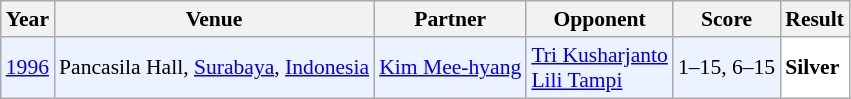<table class="sortable wikitable" style="font-size: 90%;">
<tr>
<th>Year</th>
<th>Venue</th>
<th>Partner</th>
<th>Opponent</th>
<th>Score</th>
<th>Result</th>
</tr>
<tr style="background:#ECF2FF">
<td align="center"><a href='#'>1996</a></td>
<td align="left">Pancasila Hall, <a href='#'>Surabaya</a>, <a href='#'>Indonesia</a></td>
<td align="left"> <a href='#'>Kim Mee-hyang</a></td>
<td align="left"> <a href='#'>Tri Kusharjanto</a> <br>  <a href='#'>Lili Tampi</a></td>
<td align="left">1–15, 6–15</td>
<td style="text-align:left; background:white"> <strong>Silver</strong></td>
</tr>
</table>
